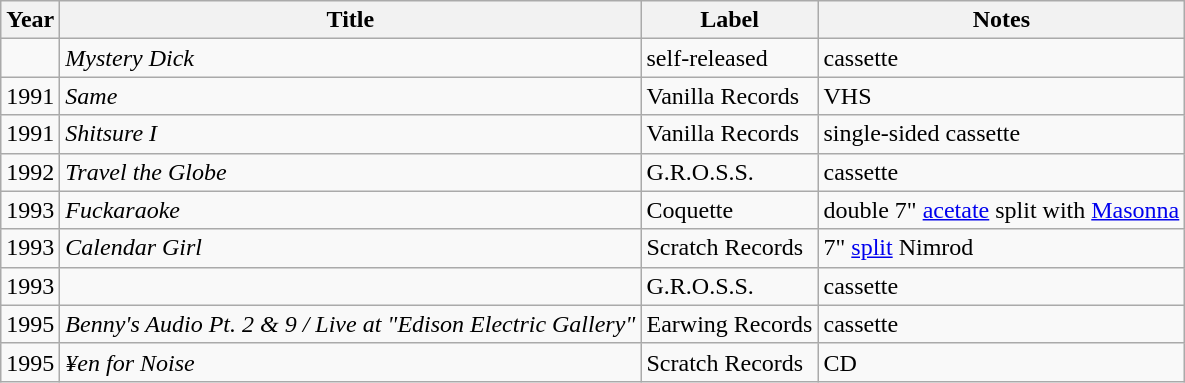<table class="wikitable">
<tr>
<th>Year</th>
<th>Title</th>
<th>Label</th>
<th>Notes</th>
</tr>
<tr>
<td></td>
<td><em>Mystery Dick</em></td>
<td>self-released</td>
<td>cassette</td>
</tr>
<tr>
<td>1991</td>
<td><em>Same</em></td>
<td>Vanilla Records</td>
<td>VHS</td>
</tr>
<tr>
<td>1991</td>
<td><em>Shitsure I</em></td>
<td>Vanilla Records</td>
<td>single-sided cassette</td>
</tr>
<tr>
<td>1992</td>
<td><em>Travel the Globe</em></td>
<td>G.R.O.S.S.</td>
<td>cassette</td>
</tr>
<tr>
<td>1993</td>
<td><em>Fuckaraoke</em></td>
<td>Coquette</td>
<td>double 7" <a href='#'>acetate</a> split with <a href='#'>Masonna</a></td>
</tr>
<tr>
<td>1993</td>
<td><em>Calendar Girl</em></td>
<td>Scratch Records</td>
<td>7" <a href='#'>split</a> Nimrod</td>
</tr>
<tr>
<td>1993</td>
<td></td>
<td>G.R.O.S.S.</td>
<td>cassette</td>
</tr>
<tr>
<td>1995</td>
<td><em>Benny's Audio Pt. 2 & 9 / Live at "Edison Electric Gallery"</em></td>
<td>Earwing Records</td>
<td>cassette</td>
</tr>
<tr>
<td>1995</td>
<td><em>¥en for Noise</em></td>
<td>Scratch Records</td>
<td>CD</td>
</tr>
</table>
